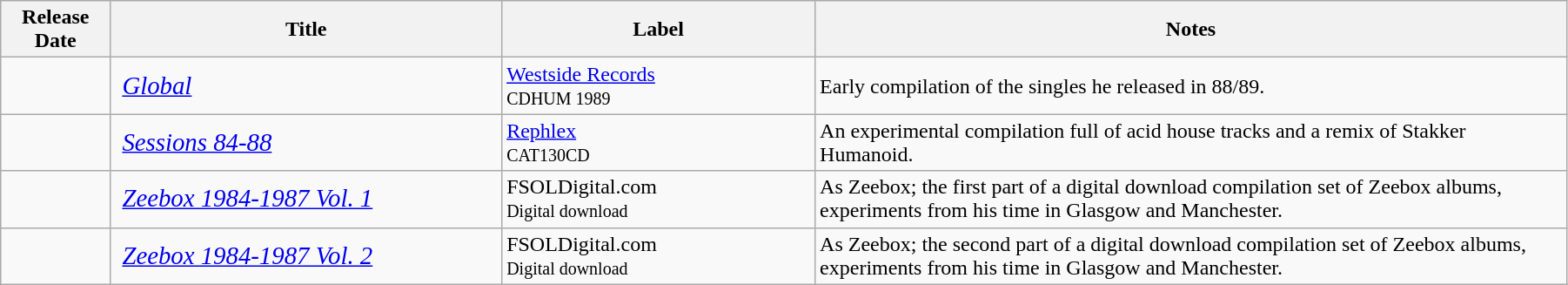<table class="wikitable"  style="width:95%; margin-left:1em;">
<tr>
<th style="width:7%;">Release Date</th>
<th style="width:25%;">Title</th>
<th style="width:20%;">Label</th>
<th>Notes</th>
</tr>
<tr>
<td></td>
<td style="font-size:120%"> <em><a href='#'>Global</a></em></td>
<td><a href='#'>Westside Records</a><br><small>CDHUM 1989</small></td>
<td>Early compilation of the singles he released in 88/89.</td>
</tr>
<tr>
<td></td>
<td style="font-size:120%"> <em><a href='#'>Sessions 84-88</a></em></td>
<td><a href='#'>Rephlex</a><br><small>CAT130CD</small></td>
<td>An experimental compilation full of acid house tracks and a remix of Stakker Humanoid.</td>
</tr>
<tr>
<td></td>
<td style="font-size:120%"> <em><a href='#'>Zeebox 1984-1987 Vol. 1</a></em></td>
<td>FSOLDigital.com<br><small>Digital download</small></td>
<td>As Zeebox; the first part of a digital download compilation set of Zeebox albums, experiments from his time in Glasgow and Manchester.</td>
</tr>
<tr>
<td></td>
<td style="font-size:120%"> <em><a href='#'>Zeebox 1984-1987 Vol. 2</a></em></td>
<td>FSOLDigital.com<br><small>Digital download</small></td>
<td>As Zeebox; the second part of a digital download compilation set of Zeebox albums, experiments from his time in Glasgow and Manchester.</td>
</tr>
</table>
